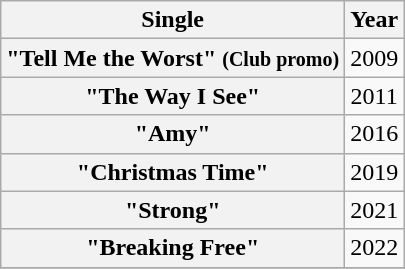<table class="wikitable plainrowheaders" style="text-align:center;">
<tr>
<th scope="col">Single</th>
<th scope="col">Year</th>
</tr>
<tr>
<th scope="row">"Tell Me the Worst" <small>(Club promo)</small></th>
<td>2009</td>
</tr>
<tr>
<th scope="row">"The Way I See"</th>
<td>2011</td>
</tr>
<tr>
<th scope="row">"Amy"</th>
<td>2016</td>
</tr>
<tr>
<th scope="row">"Christmas Time"</th>
<td>2019</td>
</tr>
<tr>
<th scope="row">"Strong"</th>
<td>2021</td>
</tr>
<tr>
<th scope="row">"Breaking Free"</th>
<td>2022</td>
</tr>
<tr>
</tr>
</table>
